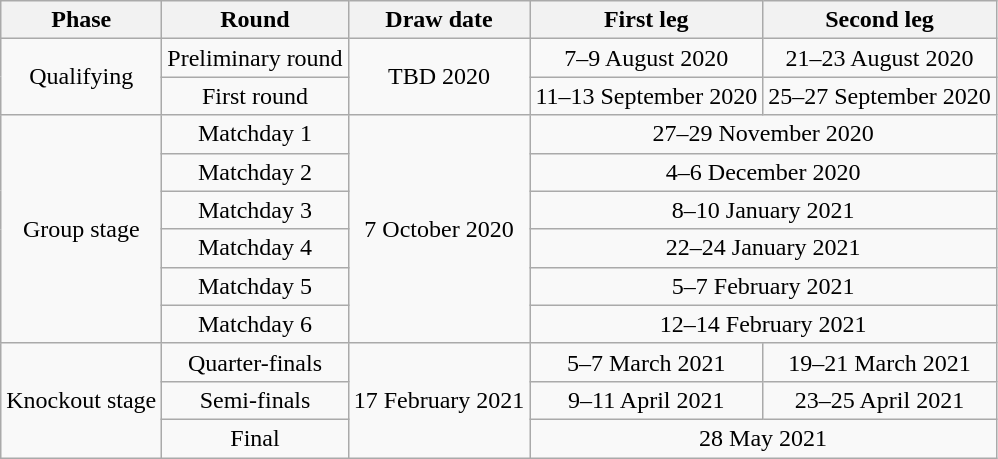<table class="wikitable mw-collapsible mw-collapsed" style="text-align:center">
<tr>
<th>Phase</th>
<th>Round</th>
<th>Draw date</th>
<th>First leg</th>
<th>Second leg</th>
</tr>
<tr>
<td rowspan=2>Qualifying</td>
<td>Preliminary round</td>
<td rowspan=2>TBD 2020</td>
<td>7–9 August 2020</td>
<td>21–23 August 2020</td>
</tr>
<tr>
<td>First round</td>
<td>11–13 September 2020</td>
<td>25–27 September 2020</td>
</tr>
<tr>
<td rowspan=6>Group stage</td>
<td>Matchday 1</td>
<td rowspan=6>7 October 2020</td>
<td colspan=2>27–29 November 2020</td>
</tr>
<tr>
<td>Matchday 2</td>
<td colspan=2>4–6 December 2020</td>
</tr>
<tr>
<td>Matchday 3</td>
<td colspan=2>8–10 January 2021</td>
</tr>
<tr>
<td>Matchday 4</td>
<td colspan=2>22–24 January 2021</td>
</tr>
<tr>
<td>Matchday 5</td>
<td colspan=2>5–7 February 2021</td>
</tr>
<tr>
<td>Matchday 6</td>
<td colspan=2>12–14 February 2021</td>
</tr>
<tr>
<td rowspan=3>Knockout stage</td>
<td>Quarter-finals</td>
<td rowspan=3>17 February 2021</td>
<td>5–7 March 2021</td>
<td>19–21 March 2021</td>
</tr>
<tr>
<td>Semi-finals</td>
<td>9–11 April 2021</td>
<td>23–25 April 2021</td>
</tr>
<tr>
<td>Final</td>
<td colspan=2>28 May 2021</td>
</tr>
</table>
